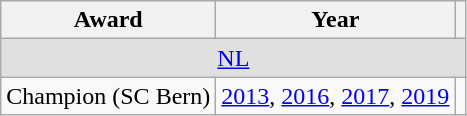<table class="wikitable">
<tr>
<th>Award</th>
<th>Year</th>
<th></th>
</tr>
<tr ALIGN="center" bgcolor="#e0e0e0">
<td colspan="3"><a href='#'>NL</a></td>
</tr>
<tr>
<td>Champion (SC Bern)</td>
<td><a href='#'>2013</a>, <a href='#'>2016</a>, <a href='#'>2017</a>, <a href='#'>2019</a></td>
<td></td>
</tr>
</table>
